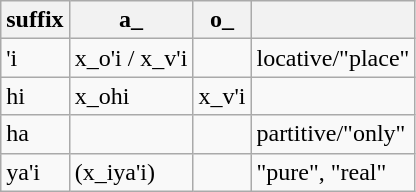<table class="wikitable">
<tr>
<th>suffix</th>
<th>a_</th>
<th>o_</th>
<th></th>
</tr>
<tr>
<td>'i</td>
<td>x_o'i / x_v'i</td>
<td></td>
<td>locative/"place"</td>
</tr>
<tr>
<td>hi</td>
<td>x_ohi</td>
<td>x_v'i</td>
<td></td>
</tr>
<tr>
<td>ha</td>
<td></td>
<td></td>
<td>partitive/"only"</td>
</tr>
<tr>
<td>ya'i</td>
<td>(x_iya'i)</td>
<td></td>
<td>"pure", "real"</td>
</tr>
</table>
